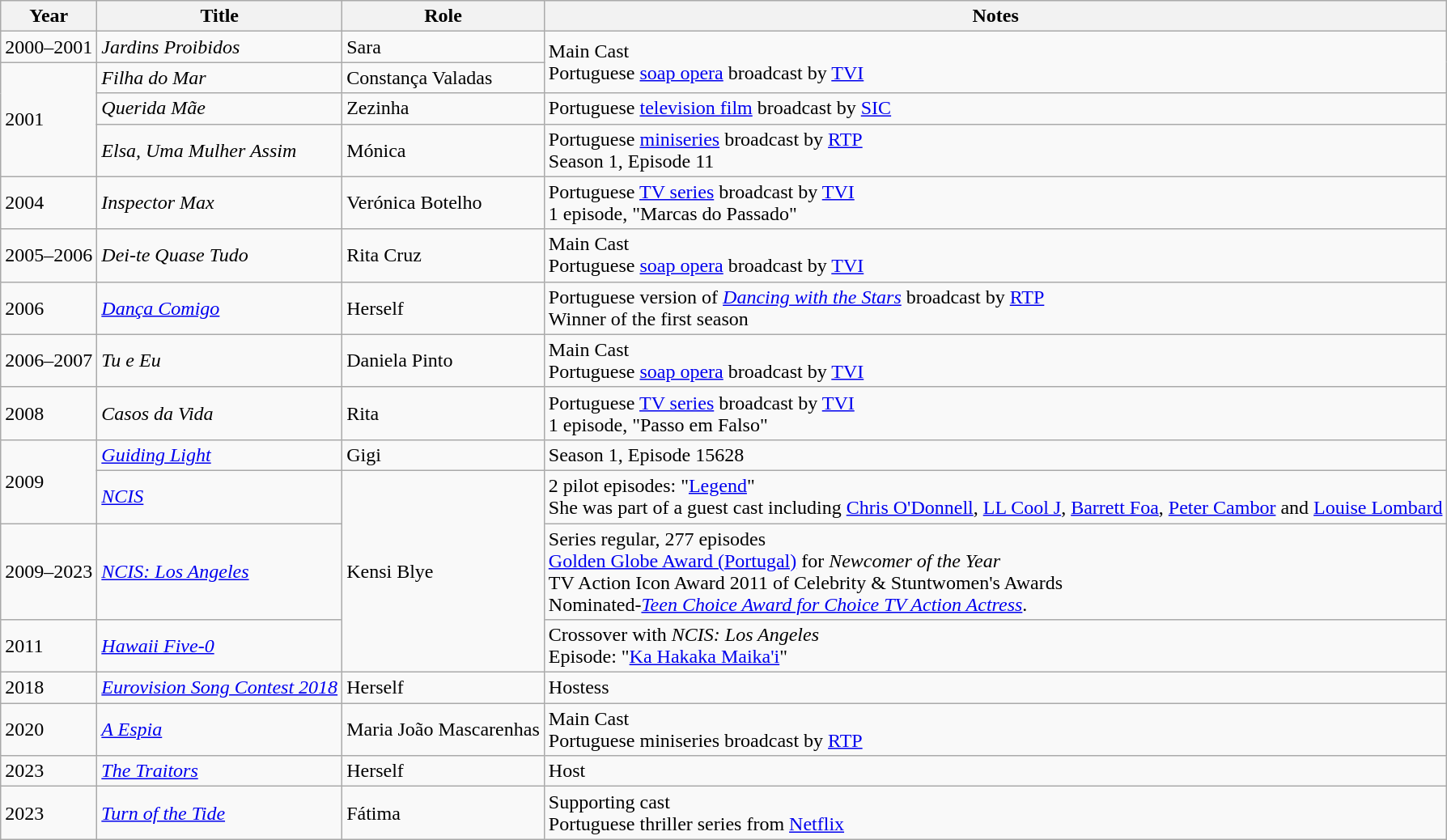<table class="wikitable sortable">
<tr>
<th>Year</th>
<th>Title</th>
<th>Role</th>
<th class="unsortable">Notes</th>
</tr>
<tr>
<td>2000–2001</td>
<td><em>Jardins Proibidos</em></td>
<td>Sara</td>
<td rowspan=2>Main Cast<br>Portuguese <a href='#'>soap opera</a> broadcast by <a href='#'>TVI</a></td>
</tr>
<tr>
<td rowspan=3>2001</td>
<td><em>Filha do Mar</em></td>
<td>Constança Valadas</td>
</tr>
<tr>
<td><em>Querida Mãe</em></td>
<td>Zezinha</td>
<td>Portuguese <a href='#'>television film</a> broadcast by <a href='#'>SIC</a></td>
</tr>
<tr>
<td><em>Elsa, Uma Mulher Assim</em></td>
<td>Mónica</td>
<td>Portuguese <a href='#'>miniseries</a> broadcast by <a href='#'>RTP</a><br> Season 1, Episode 11</td>
</tr>
<tr>
<td>2004</td>
<td><em>Inspector Max</em></td>
<td>Verónica Botelho</td>
<td>Portuguese <a href='#'>TV series</a> broadcast by <a href='#'>TVI</a><br> 1 episode, "Marcas do Passado"</td>
</tr>
<tr>
<td>2005–2006</td>
<td><em>Dei-te Quase Tudo</em></td>
<td>Rita Cruz</td>
<td>Main Cast<br>Portuguese <a href='#'>soap opera</a> broadcast by <a href='#'>TVI</a></td>
</tr>
<tr>
<td>2006</td>
<td><em><a href='#'>Dança Comigo</a></em></td>
<td>Herself</td>
<td>Portuguese version of <em><a href='#'>Dancing with the Stars</a></em> broadcast by <a href='#'>RTP</a><br> Winner of the first season</td>
</tr>
<tr>
<td>2006–2007</td>
<td><em>Tu e Eu</em></td>
<td>Daniela Pinto</td>
<td>Main Cast<br> Portuguese <a href='#'>soap opera</a> broadcast by <a href='#'>TVI</a></td>
</tr>
<tr>
<td>2008</td>
<td><em>Casos da Vida</em></td>
<td>Rita</td>
<td>Portuguese <a href='#'>TV series</a> broadcast by <a href='#'>TVI</a><br> 1 episode, "Passo em Falso"</td>
</tr>
<tr>
<td rowspan=2>2009</td>
<td><em><a href='#'>Guiding Light</a></em></td>
<td>Gigi</td>
<td>Season 1, Episode 15628</td>
</tr>
<tr>
<td><em><a href='#'>NCIS</a></em></td>
<td rowspan=3>Kensi Blye</td>
<td>2 pilot episodes: "<a href='#'>Legend</a>"<br>She was part of a guest cast including <a href='#'>Chris O'Donnell</a>, <a href='#'>LL Cool J</a>, <a href='#'>Barrett Foa</a>, <a href='#'>Peter Cambor</a> and <a href='#'>Louise Lombard</a></td>
</tr>
<tr>
<td>2009–2023</td>
<td><em><a href='#'>NCIS: Los Angeles</a></em></td>
<td>Series regular, 277 episodes<br><a href='#'>Golden Globe Award (Portugal)</a> for <em>Newcomer of the Year</em><br> TV Action Icon Award 2011 of Celebrity & Stuntwomen's Awards<br> Nominated-<em><a href='#'>Teen Choice Award for Choice TV Action Actress</a></em>.</td>
</tr>
<tr>
<td>2011</td>
<td><em><a href='#'>Hawaii Five-0</a></em></td>
<td>Crossover with <em>NCIS: Los Angeles</em><br>Episode: "<a href='#'>Ka Hakaka Maika'i</a>"</td>
</tr>
<tr>
<td>2018</td>
<td><em><a href='#'>Eurovision Song Contest 2018</a></em></td>
<td>Herself</td>
<td>Hostess</td>
</tr>
<tr>
<td>2020</td>
<td><em><a href='#'>A Espia</a></em></td>
<td>Maria João Mascarenhas</td>
<td>Main Cast<br>Portuguese miniseries broadcast by <a href='#'>RTP</a></td>
</tr>
<tr>
<td>2023</td>
<td><a href='#'><em>The Traitors</em></a></td>
<td>Herself</td>
<td>Host</td>
</tr>
<tr>
<td>2023</td>
<td><em><a href='#'>Turn of the Tide</a></em></td>
<td>Fátima</td>
<td>Supporting cast<br>Portuguese thriller series from <a href='#'>Netflix</a></td>
</tr>
</table>
